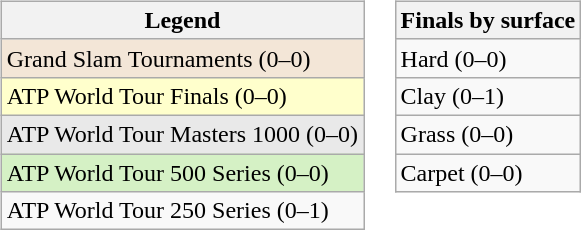<table>
<tr valign=top>
<td><br><table class="wikitable sortable mw-collapsible mw-collapsed">
<tr>
<th>Legend</th>
</tr>
<tr style="background:#f3e6d7;">
<td>Grand Slam Tournaments (0–0)</td>
</tr>
<tr style="background:#ffc;">
<td>ATP World Tour Finals (0–0)</td>
</tr>
<tr style="background:#e9e9e9;">
<td>ATP World Tour Masters 1000 (0–0)</td>
</tr>
<tr style="background:#d5f1c5;">
<td>ATP World Tour 500 Series (0–0)</td>
</tr>
<tr>
<td>ATP World Tour 250 Series (0–1)</td>
</tr>
</table>
</td>
<td><br><table class="wikitable sortable mw-collapsible mw-collapsed">
<tr>
<th>Finals by surface</th>
</tr>
<tr>
<td>Hard (0–0)</td>
</tr>
<tr>
<td>Clay (0–1)</td>
</tr>
<tr>
<td>Grass (0–0)</td>
</tr>
<tr>
<td>Carpet (0–0)</td>
</tr>
</table>
</td>
</tr>
</table>
